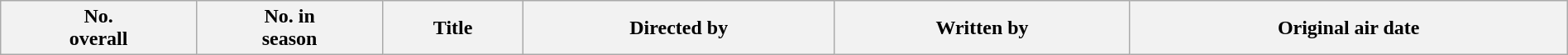<table class="wikitable plainrowheaders" style="width:100%; background:#fff;">
<tr>
<th style="background:#;">No.<br>overall</th>
<th style="background:#;">No. in<br>season</th>
<th style="background:#;">Title</th>
<th style="background:#;">Directed by</th>
<th style="background:#;">Written by</th>
<th style="background:#;">Original air date<br>
































</th>
</tr>
</table>
